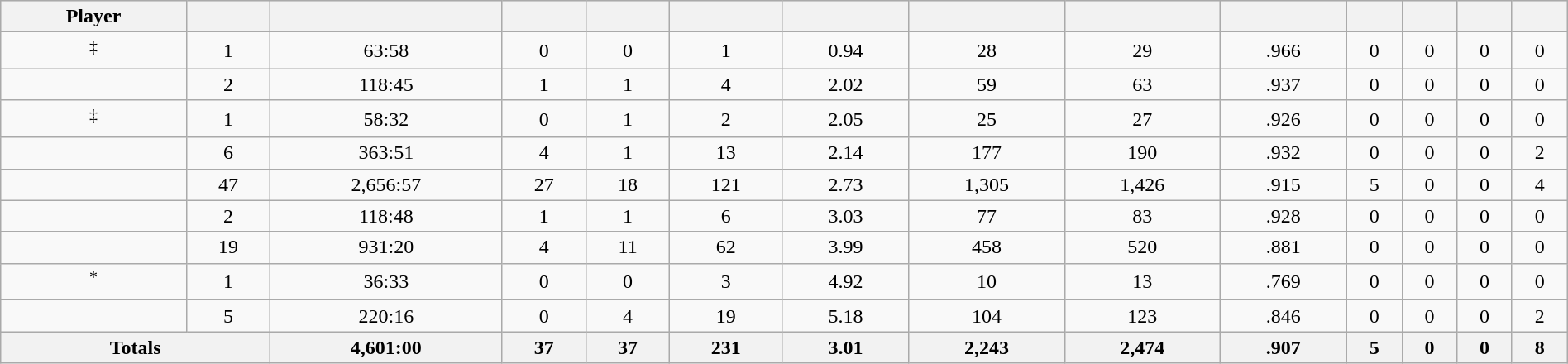<table class="wikitable sortable" style="width:100%;">
<tr style="text-align:center; background:#ddd;">
<th>Player</th>
<th></th>
<th></th>
<th></th>
<th></th>
<th></th>
<th></th>
<th></th>
<th></th>
<th></th>
<th></th>
<th></th>
<th></th>
<th></th>
</tr>
<tr align=center>
<td style=white-space:nowrap><sup>‡</sup></td>
<td>1</td>
<td>63:58</td>
<td>0</td>
<td>0</td>
<td>1</td>
<td>0.94</td>
<td>28</td>
<td>29</td>
<td>.966</td>
<td>0</td>
<td>0</td>
<td>0</td>
<td>0</td>
</tr>
<tr align=center>
<td style=white-space.nowrap></td>
<td>2</td>
<td>118:45</td>
<td>1</td>
<td>1</td>
<td>4</td>
<td>2.02</td>
<td>59</td>
<td>63</td>
<td>.937</td>
<td>0</td>
<td>0</td>
<td>0</td>
<td>0</td>
</tr>
<tr align=center>
<td style=white-space.nowrap><sup>‡</sup></td>
<td>1</td>
<td>58:32</td>
<td>0</td>
<td>1</td>
<td>2</td>
<td>2.05</td>
<td>25</td>
<td>27</td>
<td>.926</td>
<td>0</td>
<td>0</td>
<td>0</td>
<td>0</td>
</tr>
<tr align=center>
<td style=white-space:nowrap></td>
<td>6</td>
<td>363:51</td>
<td>4</td>
<td>1</td>
<td>13</td>
<td>2.14</td>
<td>177</td>
<td>190</td>
<td>.932</td>
<td>0</td>
<td>0</td>
<td>0</td>
<td>2</td>
</tr>
<tr align=center>
<td style=white-space:nowrap></td>
<td>47</td>
<td>2,656:57</td>
<td>27</td>
<td>18</td>
<td>121</td>
<td>2.73</td>
<td>1,305</td>
<td>1,426</td>
<td>.915</td>
<td>5</td>
<td>0</td>
<td>0</td>
<td>4</td>
</tr>
<tr align=center>
<td style=white-space:nowrap></td>
<td>2</td>
<td>118:48</td>
<td>1</td>
<td>1</td>
<td>6</td>
<td>3.03</td>
<td>77</td>
<td>83</td>
<td>.928</td>
<td>0</td>
<td>0</td>
<td>0</td>
<td>0</td>
</tr>
<tr align=center>
<td style=white-space:nowrap></td>
<td>19</td>
<td>931:20</td>
<td>4</td>
<td>11</td>
<td>62</td>
<td>3.99</td>
<td>458</td>
<td>520</td>
<td>.881</td>
<td>0</td>
<td>0</td>
<td>0</td>
<td>0</td>
</tr>
<tr align=center>
<td style=white-space:nowrap><sup>*</sup></td>
<td>1</td>
<td>36:33</td>
<td>0</td>
<td>0</td>
<td>3</td>
<td>4.92</td>
<td>10</td>
<td>13</td>
<td>.769</td>
<td>0</td>
<td>0</td>
<td>0</td>
<td>0</td>
</tr>
<tr align=center>
<td style=white-space:nowrap></td>
<td>5</td>
<td>220:16</td>
<td>0</td>
<td>4</td>
<td>19</td>
<td>5.18</td>
<td>104</td>
<td>123</td>
<td>.846</td>
<td>0</td>
<td>0</td>
<td>0</td>
<td>2</td>
</tr>
<tr class="unsortable">
<th colspan=2>Totals</th>
<th>4,601:00</th>
<th>37</th>
<th>37</th>
<th>231</th>
<th>3.01</th>
<th>2,243</th>
<th>2,474</th>
<th>.907</th>
<th>5</th>
<th>0</th>
<th>0</th>
<th>8</th>
</tr>
</table>
